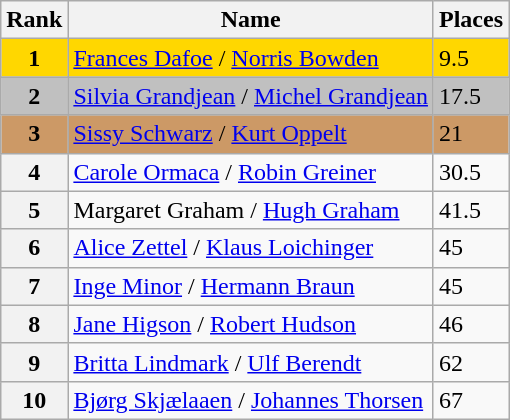<table class="wikitable">
<tr>
<th>Rank</th>
<th>Name</th>
<th>Places</th>
</tr>
<tr bgcolor=gold>
<td align=center><strong>1</strong></td>
<td> <a href='#'>Frances Dafoe</a> / <a href='#'>Norris Bowden</a></td>
<td>9.5</td>
</tr>
<tr bgcolor=silver>
<td align=center><strong>2</strong></td>
<td> <a href='#'>Silvia Grandjean</a> / <a href='#'>Michel Grandjean</a></td>
<td>17.5</td>
</tr>
<tr bgcolor=cc9966>
<td align=center><strong>3</strong></td>
<td> <a href='#'>Sissy Schwarz</a> / <a href='#'>Kurt Oppelt</a></td>
<td>21</td>
</tr>
<tr>
<th>4</th>
<td> <a href='#'>Carole Ormaca</a> / <a href='#'>Robin Greiner</a></td>
<td>30.5</td>
</tr>
<tr>
<th>5</th>
<td> Margaret Graham / <a href='#'>Hugh Graham</a></td>
<td>41.5</td>
</tr>
<tr>
<th>6</th>
<td> <a href='#'>Alice Zettel</a> / <a href='#'>Klaus Loichinger</a></td>
<td>45</td>
</tr>
<tr>
<th>7</th>
<td> <a href='#'>Inge Minor</a> / <a href='#'>Hermann Braun</a></td>
<td>45</td>
</tr>
<tr>
<th>8</th>
<td> <a href='#'>Jane Higson</a> / <a href='#'>Robert Hudson</a></td>
<td>46</td>
</tr>
<tr>
<th>9</th>
<td> <a href='#'>Britta Lindmark</a> / <a href='#'>Ulf Berendt</a></td>
<td>62</td>
</tr>
<tr>
<th>10</th>
<td> <a href='#'>Bjørg Skjælaaen</a> / <a href='#'>Johannes Thorsen</a></td>
<td>67</td>
</tr>
</table>
